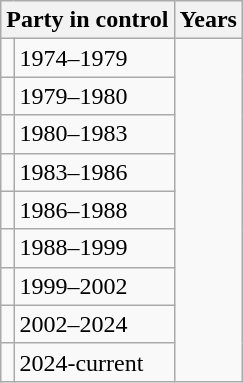<table class="wikitable">
<tr>
<th colspan=2>Party in control</th>
<th>Years</th>
</tr>
<tr>
<td></td>
<td>1974–1979</td>
</tr>
<tr>
<td></td>
<td>1979–1980</td>
</tr>
<tr>
<td></td>
<td>1980–1983</td>
</tr>
<tr>
<td></td>
<td>1983–1986</td>
</tr>
<tr>
<td></td>
<td>1986–1988</td>
</tr>
<tr>
<td></td>
<td>1988–1999</td>
</tr>
<tr>
<td></td>
<td>1999–2002</td>
</tr>
<tr>
<td></td>
<td>2002–2024</td>
</tr>
<tr>
<td></td>
<td>2024-current</td>
</tr>
</table>
